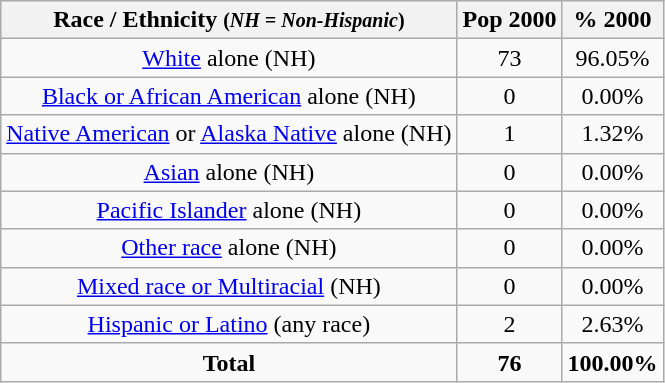<table class="wikitable" style="text-align:center;">
<tr>
<th>Race / Ethnicity <small>(<em>NH = Non-Hispanic</em>)</small></th>
<th>Pop 2000</th>
<th>% 2000</th>
</tr>
<tr>
<td><a href='#'>White</a> alone (NH)</td>
<td>73</td>
<td>96.05%</td>
</tr>
<tr>
<td><a href='#'>Black or African American</a> alone (NH)</td>
<td>0</td>
<td>0.00%</td>
</tr>
<tr>
<td><a href='#'>Native American</a> or <a href='#'>Alaska Native</a> alone (NH)</td>
<td>1</td>
<td>1.32%</td>
</tr>
<tr>
<td><a href='#'>Asian</a> alone (NH)</td>
<td>0</td>
<td>0.00%</td>
</tr>
<tr>
<td><a href='#'>Pacific Islander</a> alone (NH)</td>
<td>0</td>
<td>0.00%</td>
</tr>
<tr>
<td><a href='#'>Other race</a> alone (NH)</td>
<td>0</td>
<td>0.00%</td>
</tr>
<tr>
<td><a href='#'>Mixed race or Multiracial</a> (NH)</td>
<td>0</td>
<td>0.00%</td>
</tr>
<tr>
<td><a href='#'>Hispanic or Latino</a> (any race)</td>
<td>2</td>
<td>2.63%</td>
</tr>
<tr>
<td><strong>Total</strong></td>
<td><strong>76</strong></td>
<td><strong>100.00%</strong></td>
</tr>
</table>
